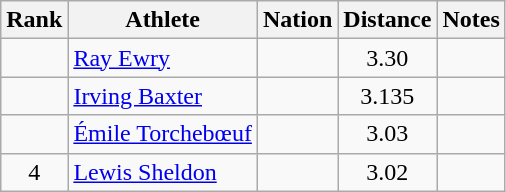<table class="wikitable sortable" style="text-align:center">
<tr>
<th>Rank</th>
<th>Athlete</th>
<th>Nation</th>
<th>Distance</th>
<th>Notes</th>
</tr>
<tr>
<td></td>
<td align=left><a href='#'>Ray Ewry</a></td>
<td align=left></td>
<td>3.30</td>
<td></td>
</tr>
<tr>
<td></td>
<td align=left><a href='#'>Irving Baxter</a></td>
<td align=left></td>
<td>3.135</td>
<td></td>
</tr>
<tr>
<td></td>
<td align=left><a href='#'>Émile Torchebœuf</a></td>
<td align=left></td>
<td>3.03</td>
<td></td>
</tr>
<tr>
<td>4</td>
<td align=left><a href='#'>Lewis Sheldon</a></td>
<td align=left></td>
<td>3.02</td>
<td></td>
</tr>
</table>
